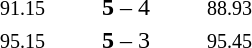<table style="text-align:center">
<tr>
<th width=223></th>
<th width=100></th>
<th width=223></th>
</tr>
<tr>
<td align=right><small><span>91.15</span></small> <strong></strong></td>
<td><strong>5</strong> – 4</td>
<td align=left> <small><span>88.93</span></small></td>
</tr>
<tr>
<td align=right><small><span>95.15</span></small> <strong></strong></td>
<td><strong>5</strong> – 3</td>
<td align=left> <small><span>95.45</span></small></td>
</tr>
</table>
